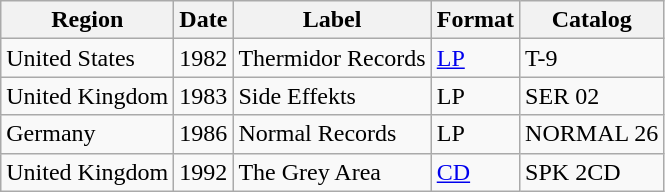<table class="wikitable">
<tr>
<th>Region</th>
<th>Date</th>
<th>Label</th>
<th>Format</th>
<th>Catalog</th>
</tr>
<tr>
<td>United States</td>
<td>1982</td>
<td>Thermidor Records</td>
<td><a href='#'>LP</a></td>
<td>T-9</td>
</tr>
<tr>
<td>United Kingdom</td>
<td>1983</td>
<td>Side Effekts</td>
<td>LP</td>
<td>SER 02</td>
</tr>
<tr>
<td>Germany</td>
<td>1986</td>
<td>Normal Records</td>
<td>LP</td>
<td>NORMAL 26</td>
</tr>
<tr>
<td>United Kingdom</td>
<td>1992</td>
<td>The Grey Area</td>
<td><a href='#'>CD</a></td>
<td>SPK 2CD</td>
</tr>
</table>
